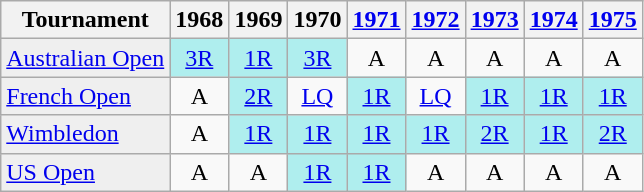<table class="wikitable">
<tr>
<th>Tournament</th>
<th>1968</th>
<th>1969</th>
<th>1970</th>
<th><a href='#'>1971</a></th>
<th><a href='#'>1972</a></th>
<th><a href='#'>1973</a></th>
<th><a href='#'>1974</a></th>
<th><a href='#'>1975</a></th>
</tr>
<tr>
<td style="background:#EFEFEF;"><a href='#'>Australian Open</a></td>
<td align="center"  style="background:#afeeee;"><a href='#'>3R</a></td>
<td align="center"  style="background:#afeeee;"><a href='#'>1R</a></td>
<td align="center"  style="background:#afeeee;"><a href='#'>3R</a></td>
<td align="center">A</td>
<td align="center">A</td>
<td align="center">A</td>
<td align="center">A</td>
<td align="center">A</td>
</tr>
<tr>
<td style="background:#EFEFEF;"><a href='#'>French Open</a></td>
<td align="center">A</td>
<td align="center" style="background:#afeeee;"><a href='#'>2R</a></td>
<td align="center"><a href='#'>LQ</a></td>
<td align="center" style="background:#afeeee;"><a href='#'>1R</a></td>
<td align="center"><a href='#'>LQ</a></td>
<td align="center" style="background:#afeeee;"><a href='#'>1R</a></td>
<td align="center" style="background:#afeeee;"><a href='#'>1R</a></td>
<td align="center" style="background:#afeeee;"><a href='#'>1R</a></td>
</tr>
<tr>
<td style="background:#EFEFEF;"><a href='#'>Wimbledon</a></td>
<td align="center">A</td>
<td align="center" style="background:#afeeee;"><a href='#'>1R</a></td>
<td align="center" style="background:#afeeee;"><a href='#'>1R</a></td>
<td align="center" style="background:#afeeee;"><a href='#'>1R</a></td>
<td align="center" style="background:#afeeee;"><a href='#'>1R</a></td>
<td align="center" style="background:#afeeee;"><a href='#'>2R</a></td>
<td align="center" style="background:#afeeee;"><a href='#'>1R</a></td>
<td align="center" style="background:#afeeee;"><a href='#'>2R</a></td>
</tr>
<tr>
<td style="background:#EFEFEF;"><a href='#'>US Open</a></td>
<td align="center">A</td>
<td align="center">A</td>
<td align="center" style="background:#afeeee;"><a href='#'>1R</a></td>
<td align="center" style="background:#afeeee;"><a href='#'>1R</a></td>
<td align="center">A</td>
<td align="center">A</td>
<td align="center">A</td>
<td align="center">A</td>
</tr>
</table>
